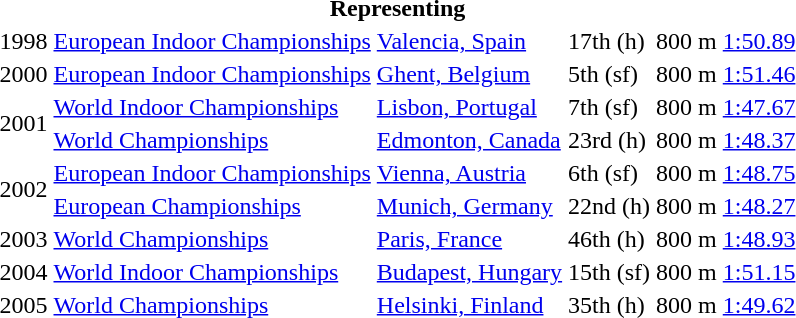<table>
<tr>
<th colspan="6">Representing </th>
</tr>
<tr>
<td>1998</td>
<td><a href='#'>European Indoor Championships</a></td>
<td><a href='#'>Valencia, Spain</a></td>
<td>17th (h)</td>
<td>800 m</td>
<td><a href='#'>1:50.89</a></td>
</tr>
<tr>
<td>2000</td>
<td><a href='#'>European Indoor Championships</a></td>
<td><a href='#'>Ghent, Belgium</a></td>
<td>5th (sf)</td>
<td>800 m</td>
<td><a href='#'>1:51.46</a></td>
</tr>
<tr>
<td rowspan=2>2001</td>
<td><a href='#'>World Indoor Championships</a></td>
<td><a href='#'>Lisbon, Portugal</a></td>
<td>7th (sf)</td>
<td>800 m</td>
<td><a href='#'>1:47.67</a></td>
</tr>
<tr>
<td><a href='#'>World Championships</a></td>
<td><a href='#'>Edmonton, Canada</a></td>
<td>23rd (h)</td>
<td>800 m</td>
<td><a href='#'>1:48.37</a></td>
</tr>
<tr>
<td rowspan=2>2002</td>
<td><a href='#'>European Indoor Championships</a></td>
<td><a href='#'>Vienna, Austria</a></td>
<td>6th (sf)</td>
<td>800 m</td>
<td><a href='#'>1:48.75</a></td>
</tr>
<tr>
<td><a href='#'>European Championships</a></td>
<td><a href='#'>Munich, Germany</a></td>
<td>22nd (h)</td>
<td>800 m</td>
<td><a href='#'>1:48.27</a></td>
</tr>
<tr>
<td>2003</td>
<td><a href='#'>World Championships</a></td>
<td><a href='#'>Paris, France</a></td>
<td>46th (h)</td>
<td>800 m</td>
<td><a href='#'>1:48.93</a></td>
</tr>
<tr>
<td>2004</td>
<td><a href='#'>World Indoor Championships</a></td>
<td><a href='#'>Budapest, Hungary</a></td>
<td>15th (sf)</td>
<td>800 m</td>
<td><a href='#'>1:51.15</a></td>
</tr>
<tr>
<td>2005</td>
<td><a href='#'>World Championships</a></td>
<td><a href='#'>Helsinki, Finland</a></td>
<td>35th (h)</td>
<td>800 m</td>
<td><a href='#'>1:49.62</a></td>
</tr>
</table>
